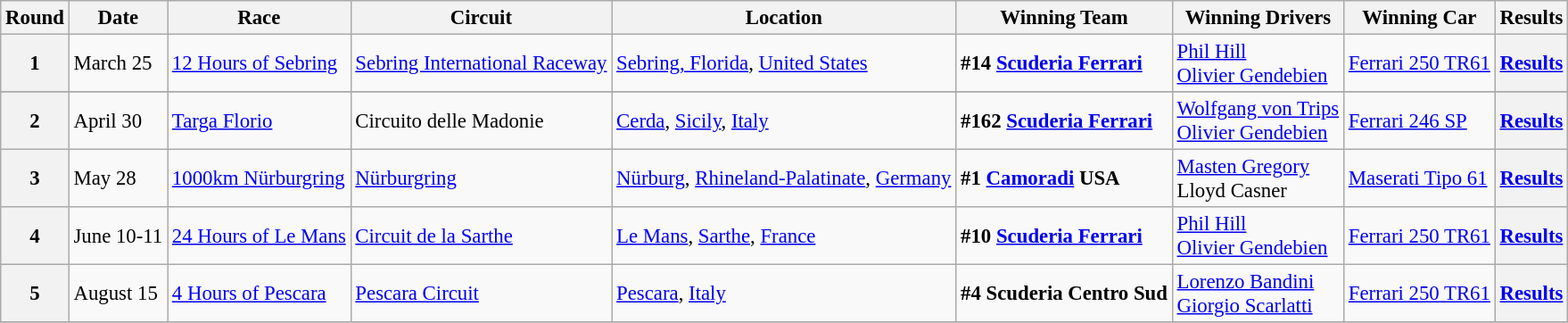<table class="wikitable" style="font-size: 95%;">
<tr>
<th>Round</th>
<th>Date</th>
<th>Race</th>
<th>Circuit</th>
<th>Location</th>
<th>Winning Team</th>
<th>Winning Drivers</th>
<th>Winning Car</th>
<th>Results</th>
</tr>
<tr>
<th>1</th>
<td>March 25</td>
<td> <a href='#'>12 Hours of Sebring</a></td>
<td><a href='#'>Sebring International Raceway</a></td>
<td><a href='#'>Sebring, Florida</a>, <a href='#'>United States</a></td>
<td><strong> #14 <a href='#'>Scuderia Ferrari</a></strong></td>
<td> <a href='#'>Phil Hill</a><br> <a href='#'>Olivier Gendebien</a></td>
<td><a href='#'>Ferrari 250 TR61</a></td>
<th><a href='#'>Results</a></th>
</tr>
<tr>
</tr>
<tr>
<th>2</th>
<td>April 30</td>
<td> <a href='#'>Targa Florio</a></td>
<td>Circuito delle Madonie</td>
<td><a href='#'>Cerda</a>, <a href='#'>Sicily</a>, <a href='#'>Italy</a></td>
<td><strong> #162 <a href='#'>Scuderia Ferrari</a></strong></td>
<td> <a href='#'>Wolfgang von Trips</a><br> <a href='#'>Olivier Gendebien</a></td>
<td><a href='#'>Ferrari 246 SP</a></td>
<th><a href='#'>Results</a></th>
</tr>
<tr>
<th>3</th>
<td>May 28</td>
<td> <a href='#'>1000km Nürburgring</a></td>
<td><a href='#'>Nürburgring</a></td>
<td><a href='#'>Nürburg</a>, <a href='#'>Rhineland-Palatinate</a>, <a href='#'>Germany</a></td>
<td><strong> #1 <a href='#'>Camoradi</a> USA</strong></td>
<td> <a href='#'>Masten Gregory</a><br> Lloyd Casner</td>
<td><a href='#'>Maserati Tipo 61</a></td>
<th><a href='#'>Results</a></th>
</tr>
<tr>
<th>4</th>
<td>June 10-11</td>
<td> <a href='#'>24 Hours of Le Mans</a></td>
<td><a href='#'>Circuit de la Sarthe</a></td>
<td><a href='#'>Le Mans</a>, <a href='#'>Sarthe</a>, <a href='#'>France</a></td>
<td><strong> #10 <a href='#'>Scuderia Ferrari</a></strong></td>
<td> <a href='#'>Phil Hill</a><br> <a href='#'>Olivier Gendebien</a></td>
<td><a href='#'>Ferrari 250 TR61</a></td>
<th><a href='#'>Results</a></th>
</tr>
<tr>
<th>5</th>
<td>August 15</td>
<td> <a href='#'>4 Hours of Pescara</a></td>
<td><a href='#'>Pescara Circuit</a></td>
<td><a href='#'>Pescara</a>, <a href='#'>Italy</a></td>
<td><strong> #4 Scuderia Centro Sud</strong></td>
<td> <a href='#'>Lorenzo Bandini</a><br> <a href='#'>Giorgio Scarlatti</a></td>
<td><a href='#'>Ferrari 250 TR61</a></td>
<th><a href='#'>Results</a></th>
</tr>
<tr>
</tr>
</table>
